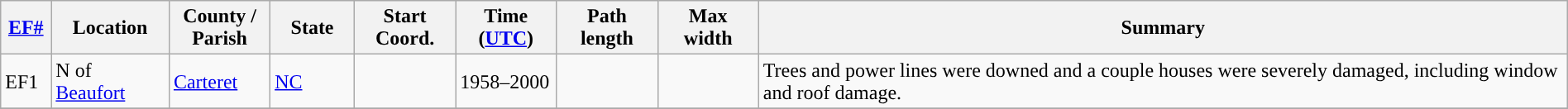<table class="wikitable sortable" style="width:100%;">
<tr>
<th scope="col" width="3%" align="center"><a href='#'>EF#</a></th>
<th scope="col" width="7%" align="center" class="unsortable">Location</th>
<th scope="col" width="6%" align="center" class="unsortable">County / Parish</th>
<th scope="col" width="5%" align="center">State</th>
<th scope="col" width="6%" align="center">Start Coord.</th>
<th scope="col" width="6%" align="center">Time (<a href='#'>UTC</a>)</th>
<th scope="col" width="6%" align="center">Path length</th>
<th scope="col" width="6%" align="center">Max width</th>
<th scope="col" width="48%" class="unsortable" align="center">Summary</th>
</tr>
<tr>
<td>EF1</td>
<td>N of <a href='#'>Beaufort</a></td>
<td><a href='#'>Carteret</a></td>
<td><a href='#'>NC</a></td>
<td></td>
<td>1958–2000</td>
<td></td>
<td></td>
<td>Trees and power lines were downed and a couple houses were severely damaged, including window and roof damage.</td>
</tr>
<tr>
</tr>
</table>
